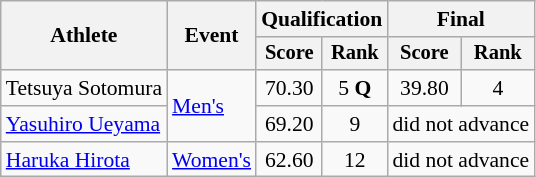<table class="wikitable" style="font-size:90%">
<tr>
<th rowspan="2">Athlete</th>
<th rowspan="2">Event</th>
<th colspan="2">Qualification</th>
<th colspan="2">Final</th>
</tr>
<tr style="font-size:95%">
<th>Score</th>
<th>Rank</th>
<th>Score</th>
<th>Rank</th>
</tr>
<tr align=center>
<td align=left>Tetsuya Sotomura</td>
<td align=left rowspan=2><a href='#'>Men's</a></td>
<td>70.30</td>
<td>5 <strong>Q</strong></td>
<td>39.80</td>
<td>4</td>
</tr>
<tr align=center>
<td align=left><a href='#'>Yasuhiro Ueyama</a></td>
<td>69.20</td>
<td>9</td>
<td colspan=2>did not advance</td>
</tr>
<tr align=center>
<td align=left><a href='#'>Haruka Hirota</a></td>
<td align=left><a href='#'>Women's</a></td>
<td>62.60</td>
<td>12</td>
<td colspan=2>did not advance</td>
</tr>
</table>
